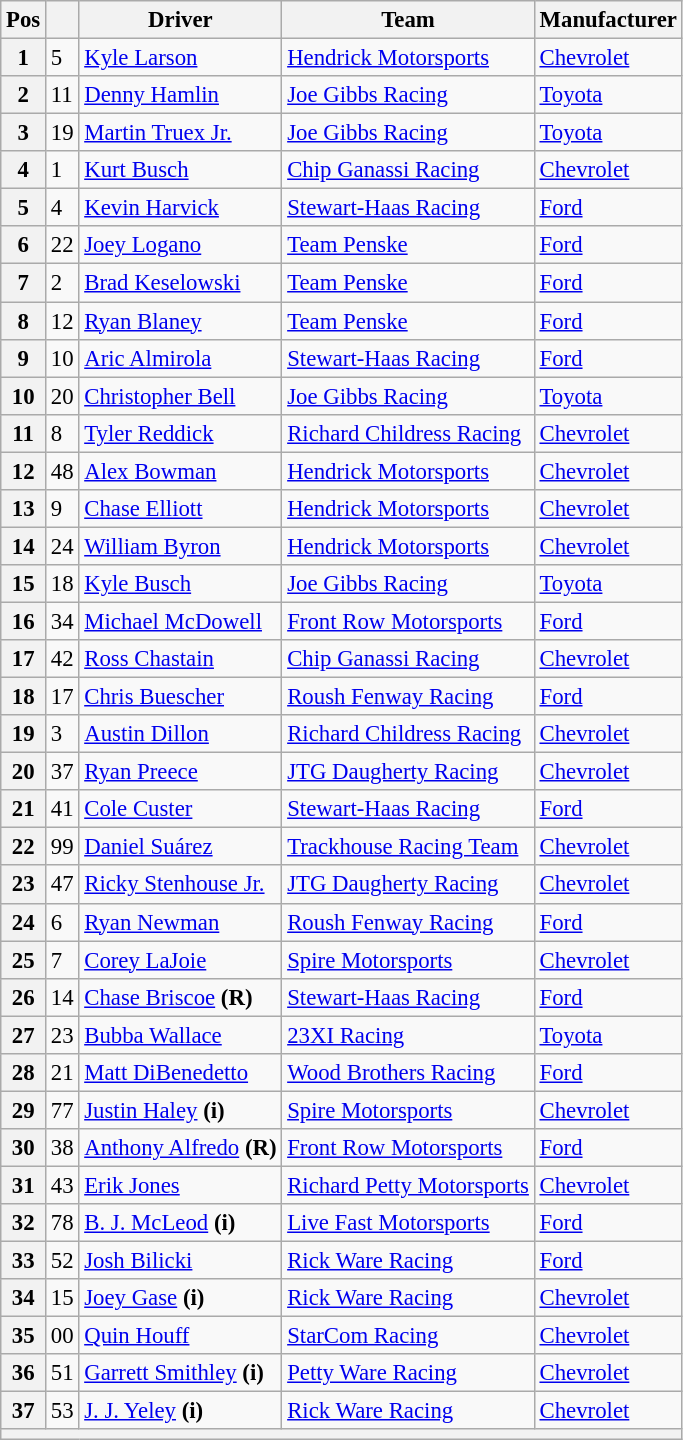<table class="wikitable" style="font-size:95%">
<tr>
<th>Pos</th>
<th></th>
<th>Driver</th>
<th>Team</th>
<th>Manufacturer</th>
</tr>
<tr>
<th>1</th>
<td>5</td>
<td><a href='#'>Kyle Larson</a></td>
<td><a href='#'>Hendrick Motorsports</a></td>
<td><a href='#'>Chevrolet</a></td>
</tr>
<tr>
<th>2</th>
<td>11</td>
<td><a href='#'>Denny Hamlin</a></td>
<td><a href='#'>Joe Gibbs Racing</a></td>
<td><a href='#'>Toyota</a></td>
</tr>
<tr>
<th>3</th>
<td>19</td>
<td><a href='#'>Martin Truex Jr.</a></td>
<td><a href='#'>Joe Gibbs Racing</a></td>
<td><a href='#'>Toyota</a></td>
</tr>
<tr>
<th>4</th>
<td>1</td>
<td><a href='#'>Kurt Busch</a></td>
<td><a href='#'>Chip Ganassi Racing</a></td>
<td><a href='#'>Chevrolet</a></td>
</tr>
<tr>
<th>5</th>
<td>4</td>
<td><a href='#'>Kevin Harvick</a></td>
<td><a href='#'>Stewart-Haas Racing</a></td>
<td><a href='#'>Ford</a></td>
</tr>
<tr>
<th>6</th>
<td>22</td>
<td><a href='#'>Joey Logano</a></td>
<td><a href='#'>Team Penske</a></td>
<td><a href='#'>Ford</a></td>
</tr>
<tr>
<th>7</th>
<td>2</td>
<td><a href='#'>Brad Keselowski</a></td>
<td><a href='#'>Team Penske</a></td>
<td><a href='#'>Ford</a></td>
</tr>
<tr>
<th>8</th>
<td>12</td>
<td><a href='#'>Ryan Blaney</a></td>
<td><a href='#'>Team Penske</a></td>
<td><a href='#'>Ford</a></td>
</tr>
<tr>
<th>9</th>
<td>10</td>
<td><a href='#'>Aric Almirola</a></td>
<td><a href='#'>Stewart-Haas Racing</a></td>
<td><a href='#'>Ford</a></td>
</tr>
<tr>
<th>10</th>
<td>20</td>
<td><a href='#'>Christopher Bell</a></td>
<td><a href='#'>Joe Gibbs Racing</a></td>
<td><a href='#'>Toyota</a></td>
</tr>
<tr>
<th>11</th>
<td>8</td>
<td><a href='#'>Tyler Reddick</a></td>
<td><a href='#'>Richard Childress Racing</a></td>
<td><a href='#'>Chevrolet</a></td>
</tr>
<tr>
<th>12</th>
<td>48</td>
<td><a href='#'>Alex Bowman</a></td>
<td><a href='#'>Hendrick Motorsports</a></td>
<td><a href='#'>Chevrolet</a></td>
</tr>
<tr>
<th>13</th>
<td>9</td>
<td><a href='#'>Chase Elliott</a></td>
<td><a href='#'>Hendrick Motorsports</a></td>
<td><a href='#'>Chevrolet</a></td>
</tr>
<tr>
<th>14</th>
<td>24</td>
<td><a href='#'>William Byron</a></td>
<td><a href='#'>Hendrick Motorsports</a></td>
<td><a href='#'>Chevrolet</a></td>
</tr>
<tr>
<th>15</th>
<td>18</td>
<td><a href='#'>Kyle Busch</a></td>
<td><a href='#'>Joe Gibbs Racing</a></td>
<td><a href='#'>Toyota</a></td>
</tr>
<tr>
<th>16</th>
<td>34</td>
<td><a href='#'>Michael McDowell</a></td>
<td><a href='#'>Front Row Motorsports</a></td>
<td><a href='#'>Ford</a></td>
</tr>
<tr>
<th>17</th>
<td>42</td>
<td><a href='#'>Ross Chastain</a></td>
<td><a href='#'>Chip Ganassi Racing</a></td>
<td><a href='#'>Chevrolet</a></td>
</tr>
<tr>
<th>18</th>
<td>17</td>
<td><a href='#'>Chris Buescher</a></td>
<td><a href='#'>Roush Fenway Racing</a></td>
<td><a href='#'>Ford</a></td>
</tr>
<tr>
<th>19</th>
<td>3</td>
<td><a href='#'>Austin Dillon</a></td>
<td><a href='#'>Richard Childress Racing</a></td>
<td><a href='#'>Chevrolet</a></td>
</tr>
<tr>
<th>20</th>
<td>37</td>
<td><a href='#'>Ryan Preece</a></td>
<td><a href='#'>JTG Daugherty Racing</a></td>
<td><a href='#'>Chevrolet</a></td>
</tr>
<tr>
<th>21</th>
<td>41</td>
<td><a href='#'>Cole Custer</a></td>
<td><a href='#'>Stewart-Haas Racing</a></td>
<td><a href='#'>Ford</a></td>
</tr>
<tr>
<th>22</th>
<td>99</td>
<td><a href='#'>Daniel Suárez</a></td>
<td><a href='#'>Trackhouse Racing Team</a></td>
<td><a href='#'>Chevrolet</a></td>
</tr>
<tr>
<th>23</th>
<td>47</td>
<td><a href='#'>Ricky Stenhouse Jr.</a></td>
<td><a href='#'>JTG Daugherty Racing</a></td>
<td><a href='#'>Chevrolet</a></td>
</tr>
<tr>
<th>24</th>
<td>6</td>
<td><a href='#'>Ryan Newman</a></td>
<td><a href='#'>Roush Fenway Racing</a></td>
<td><a href='#'>Ford</a></td>
</tr>
<tr>
<th>25</th>
<td>7</td>
<td><a href='#'>Corey LaJoie</a></td>
<td><a href='#'>Spire Motorsports</a></td>
<td><a href='#'>Chevrolet</a></td>
</tr>
<tr>
<th>26</th>
<td>14</td>
<td><a href='#'>Chase Briscoe</a> <strong>(R)</strong></td>
<td><a href='#'>Stewart-Haas Racing</a></td>
<td><a href='#'>Ford</a></td>
</tr>
<tr>
<th>27</th>
<td>23</td>
<td><a href='#'>Bubba Wallace</a></td>
<td><a href='#'>23XI Racing</a></td>
<td><a href='#'>Toyota</a></td>
</tr>
<tr>
<th>28</th>
<td>21</td>
<td><a href='#'>Matt DiBenedetto</a></td>
<td><a href='#'>Wood Brothers Racing</a></td>
<td><a href='#'>Ford</a></td>
</tr>
<tr>
<th>29</th>
<td>77</td>
<td><a href='#'>Justin Haley</a> <strong>(i)</strong></td>
<td><a href='#'>Spire Motorsports</a></td>
<td><a href='#'>Chevrolet</a></td>
</tr>
<tr>
<th>30</th>
<td>38</td>
<td><a href='#'>Anthony Alfredo</a> <strong>(R)</strong></td>
<td><a href='#'>Front Row Motorsports</a></td>
<td><a href='#'>Ford</a></td>
</tr>
<tr>
<th>31</th>
<td>43</td>
<td><a href='#'>Erik Jones</a></td>
<td><a href='#'>Richard Petty Motorsports</a></td>
<td><a href='#'>Chevrolet</a></td>
</tr>
<tr>
<th>32</th>
<td>78</td>
<td><a href='#'>B. J. McLeod</a> <strong>(i)</strong></td>
<td><a href='#'>Live Fast Motorsports</a></td>
<td><a href='#'>Ford</a></td>
</tr>
<tr>
<th>33</th>
<td>52</td>
<td><a href='#'>Josh Bilicki</a></td>
<td><a href='#'>Rick Ware Racing</a></td>
<td><a href='#'>Ford</a></td>
</tr>
<tr>
<th>34</th>
<td>15</td>
<td><a href='#'>Joey Gase</a> <strong>(i)</strong></td>
<td><a href='#'>Rick Ware Racing</a></td>
<td><a href='#'>Chevrolet</a></td>
</tr>
<tr>
<th>35</th>
<td>00</td>
<td><a href='#'>Quin Houff</a></td>
<td><a href='#'>StarCom Racing</a></td>
<td><a href='#'>Chevrolet</a></td>
</tr>
<tr>
<th>36</th>
<td>51</td>
<td><a href='#'>Garrett Smithley</a> <strong>(i)</strong></td>
<td><a href='#'>Petty Ware Racing</a></td>
<td><a href='#'>Chevrolet</a></td>
</tr>
<tr>
<th>37</th>
<td>53</td>
<td><a href='#'>J. J. Yeley</a> <strong>(i)</strong></td>
<td><a href='#'>Rick Ware Racing</a></td>
<td><a href='#'>Chevrolet</a></td>
</tr>
<tr>
<th colspan="7"></th>
</tr>
</table>
